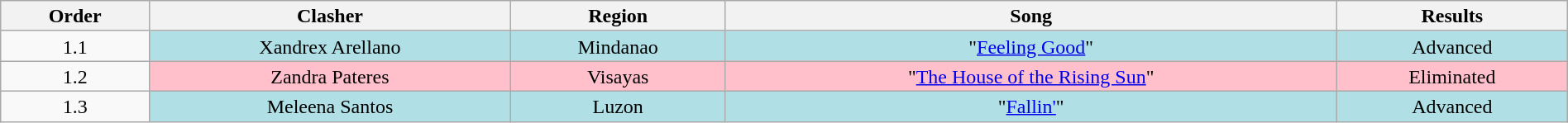<table class="wikitable" style="text-align:center; line-height:17px; width:100%;">
<tr>
<th>Order</th>
<th>Clasher</th>
<th>Region</th>
<th>Song</th>
<th>Results</th>
</tr>
<tr>
<td>1.1</td>
<td style="background:#b0e0e6;">Xandrex Arellano</td>
<td style="background:#b0e0e6;">Mindanao</td>
<td style="background:#b0e0e6;">"<a href='#'>Feeling Good</a>"</td>
<td style="background:#b0e0e6;">Advanced</td>
</tr>
<tr>
<td>1.2</td>
<td style="background:pink;">Zandra Pateres</td>
<td style="background:pink;">Visayas</td>
<td style="background:pink;">"<a href='#'>The House of the Rising Sun</a>"</td>
<td style="background:pink;">Eliminated</td>
</tr>
<tr>
<td>1.3</td>
<td style="background:#b0e0e6;">Meleena Santos</td>
<td style="background:#b0e0e6;">Luzon</td>
<td style="background:#b0e0e6;">"<a href='#'>Fallin'</a>"</td>
<td style="background:#b0e0e6;">Advanced</td>
</tr>
</table>
